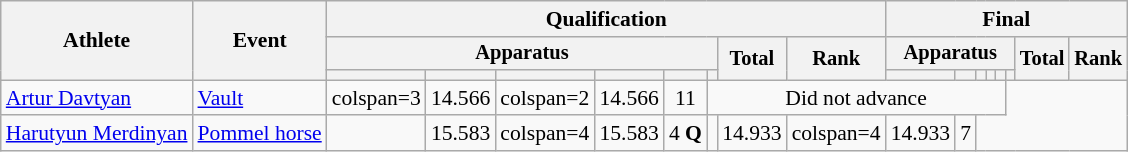<table class="wikitable" style="font-size:90%">
<tr>
<th rowspan=3>Athlete</th>
<th rowspan=3>Event</th>
<th colspan =8>Qualification</th>
<th colspan =8>Final</th>
</tr>
<tr style="font-size:95%">
<th colspan=6>Apparatus</th>
<th rowspan=2>Total</th>
<th rowspan=2>Rank</th>
<th colspan=6>Apparatus</th>
<th rowspan=2>Total</th>
<th rowspan=2>Rank</th>
</tr>
<tr style="font-size:95%">
<th></th>
<th></th>
<th></th>
<th></th>
<th></th>
<th></th>
<th></th>
<th></th>
<th></th>
<th></th>
<th></th>
<th></th>
</tr>
<tr align=center>
<td align=left><a href='#'>Artur Davtyan</a></td>
<td align=left><a href='#'>Vault</a></td>
<td>colspan=3 </td>
<td>14.566</td>
<td>colspan=2 </td>
<td>14.566</td>
<td>11</td>
<td colspan=8>Did not advance</td>
</tr>
<tr align=center>
<td align=left><a href='#'>Harutyun Merdinyan</a></td>
<td align=left><a href='#'>Pommel horse</a></td>
<td></td>
<td>15.583</td>
<td>colspan=4 </td>
<td>15.583</td>
<td>4 <strong>Q</strong></td>
<td></td>
<td>14.933</td>
<td>colspan=4 </td>
<td>14.933</td>
<td>7</td>
</tr>
</table>
